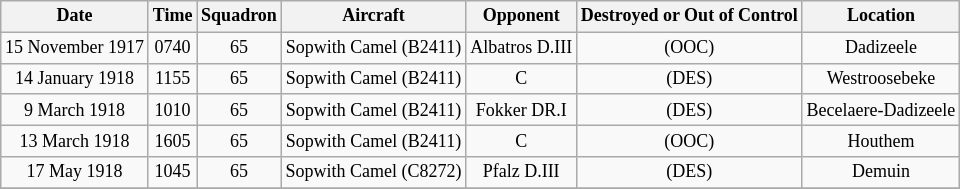<table class="wikitable" style="font-size: 9pt; text-align:center">
<tr>
<th scope="col">Date</th>
<th scope="col">Time</th>
<th scope="col">Squadron</th>
<th scope="col">Aircraft</th>
<th scope="col">Opponent</th>
<th scope="col">Destroyed or Out of Control</th>
<th scope="col">Location</th>
</tr>
<tr>
<td>15 November 1917</td>
<td>0740</td>
<td>65</td>
<td>Sopwith Camel (B2411)</td>
<td>Albatros D.III</td>
<td>(OOC)</td>
<td>Dadizeele</td>
</tr>
<tr>
<td>14 January 1918</td>
<td>1155</td>
<td>65</td>
<td>Sopwith Camel (B2411)</td>
<td>C</td>
<td>(DES)</td>
<td>Westroosebeke</td>
</tr>
<tr>
<td>9 March 1918</td>
<td>1010</td>
<td>65</td>
<td>Sopwith Camel (B2411)</td>
<td>Fokker DR.I</td>
<td>(DES)</td>
<td>Becelaere-Dadizeele</td>
</tr>
<tr>
<td>13 March 1918</td>
<td>1605</td>
<td>65</td>
<td>Sopwith Camel (B2411)</td>
<td>C</td>
<td>(OOC)</td>
<td>Houthem</td>
</tr>
<tr>
<td>17 May 1918</td>
<td>1045</td>
<td>65</td>
<td>Sopwith Camel (C8272)</td>
<td>Pfalz D.III</td>
<td>(DES)</td>
<td>Demuin</td>
</tr>
<tr>
</tr>
</table>
